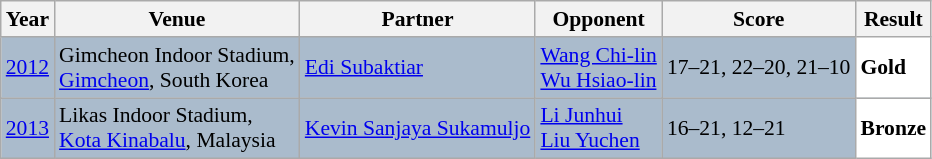<table class="sortable wikitable" style="font-size: 90%;">
<tr>
<th>Year</th>
<th>Venue</th>
<th>Partner</th>
<th>Opponent</th>
<th>Score</th>
<th>Result</th>
</tr>
<tr style="background:#AABBCC">
<td align="center"><a href='#'>2012</a></td>
<td align="left">Gimcheon Indoor Stadium,<br><a href='#'>Gimcheon</a>, South Korea</td>
<td align="left"> <a href='#'>Edi Subaktiar</a></td>
<td align="left"> <a href='#'>Wang Chi-lin</a><br> <a href='#'>Wu Hsiao-lin</a></td>
<td align="left">17–21, 22–20, 21–10</td>
<td style="text-align:left; background:white"> <strong>Gold</strong></td>
</tr>
<tr style="background:#AABBCC">
<td align="center"><a href='#'>2013</a></td>
<td align="left">Likas Indoor Stadium,<br><a href='#'>Kota Kinabalu</a>, Malaysia</td>
<td align="left"> <a href='#'>Kevin Sanjaya Sukamuljo</a></td>
<td align="left"> <a href='#'>Li Junhui</a><br> <a href='#'>Liu Yuchen</a></td>
<td align="left">16–21, 12–21</td>
<td style="text-align:left; background:white"> <strong>Bronze</strong></td>
</tr>
</table>
